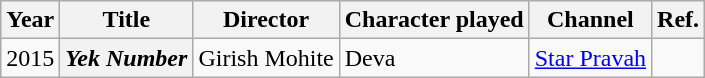<table class="wikitable">
<tr>
<th>Year</th>
<th>Title</th>
<th>Director</th>
<th>Character played</th>
<th>Channel</th>
<th>Ref.</th>
</tr>
<tr>
<td>2015</td>
<th><em>Yek Number</em></th>
<td>Girish Mohite</td>
<td>Deva</td>
<td><a href='#'>Star Pravah</a></td>
<td></td>
</tr>
</table>
